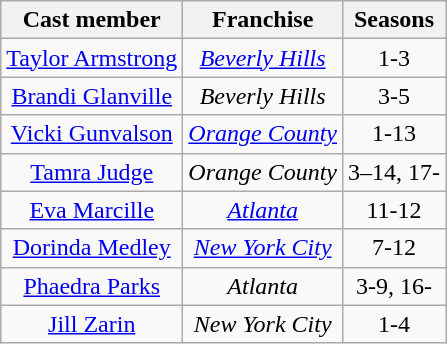<table class="wikitable sortable" style="text-align:center">
<tr>
<th scope="col">Cast member</th>
<th scope="col">Franchise</th>
<th scope="col">Seasons</th>
</tr>
<tr>
<td><a href='#'>Taylor Armstrong</a></td>
<td><em><a href='#'>Beverly Hills</a></em></td>
<td>1-3</td>
</tr>
<tr>
<td><a href='#'>Brandi Glanville</a></td>
<td><em>Beverly Hills</em></td>
<td>3-5</td>
</tr>
<tr>
<td><a href='#'>Vicki Gunvalson</a></td>
<td><em><a href='#'>Orange County</a></em></td>
<td>1-13</td>
</tr>
<tr>
<td><a href='#'>Tamra Judge</a></td>
<td><em>Orange County</em></td>
<td>3–14, 17-</td>
</tr>
<tr>
<td><a href='#'>Eva Marcille</a></td>
<td><em><a href='#'>Atlanta</a></em></td>
<td>11-12</td>
</tr>
<tr>
<td><a href='#'>Dorinda Medley</a></td>
<td><em><a href='#'>New York City</a></em></td>
<td>7-12</td>
</tr>
<tr>
<td><a href='#'>Phaedra Parks</a></td>
<td><em>Atlanta</em></td>
<td>3-9, 16-</td>
</tr>
<tr>
<td><a href='#'>Jill Zarin</a></td>
<td><em>New York City</em></td>
<td>1-4</td>
</tr>
</table>
